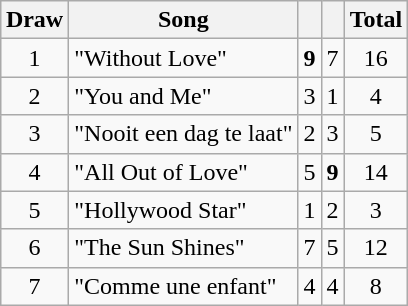<table class="wikitable plainrowheaders" style="margin: 1em auto 1em auto; text-align:center;">
<tr>
<th>Draw</th>
<th>Song</th>
<th></th>
<th></th>
<th>Total</th>
</tr>
<tr>
<td>1</td>
<td align="left">"Without Love"</td>
<td><strong>9</strong></td>
<td>7</td>
<td>16</td>
</tr>
<tr>
<td>2</td>
<td align="left">"You and Me"</td>
<td>3</td>
<td>1</td>
<td>4</td>
</tr>
<tr>
<td>3</td>
<td align="left">"Nooit een dag te laat"</td>
<td>2</td>
<td>3</td>
<td>5</td>
</tr>
<tr>
<td>4</td>
<td align="left">"All Out of Love"</td>
<td>5</td>
<td><strong>9</strong></td>
<td>14</td>
</tr>
<tr>
<td>5</td>
<td align="left">"Hollywood Star"</td>
<td>1</td>
<td>2</td>
<td>3</td>
</tr>
<tr>
<td>6</td>
<td align="left">"The Sun Shines"</td>
<td>7</td>
<td>5</td>
<td>12</td>
</tr>
<tr>
<td>7</td>
<td align="left">"Comme une enfant"</td>
<td>4</td>
<td>4</td>
<td>8</td>
</tr>
</table>
